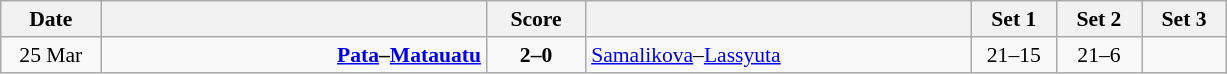<table class="wikitable" style="text-align: center; font-size:90% ">
<tr>
<th width="60">Date</th>
<th align="right" width="250"></th>
<th width="60">Score</th>
<th align="left" width="250"></th>
<th width="50">Set 1</th>
<th width="50">Set 2</th>
<th width="50">Set 3</th>
</tr>
<tr>
<td>25 Mar</td>
<td align=right><strong><a href='#'>Pata</a>–<a href='#'>Matauatu</a> </strong></td>
<td align=center><strong>2–0</strong></td>
<td align=left> <a href='#'>Samalikova</a>–<a href='#'>Lassyuta</a></td>
<td>21–15</td>
<td>21–6</td>
<td></td>
</tr>
</table>
